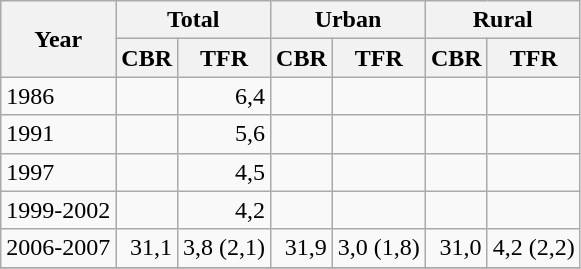<table class="wikitable">
<tr>
<th rowspan=2>Year</th>
<th colspan=2>Total</th>
<th colspan=2>Urban</th>
<th colspan=2>Rural</th>
</tr>
<tr>
<th>CBR</th>
<th>TFR</th>
<th>CBR</th>
<th>TFR</th>
<th>CBR</th>
<th>TFR</th>
</tr>
<tr>
<td>1986</td>
<td style="text-align:right;"></td>
<td style="text-align:right;">6,4</td>
<td style="text-align:right;"></td>
<td style="text-align:right;"></td>
<td style="text-align:right;"></td>
<td style="text-align:right;"></td>
</tr>
<tr>
<td>1991</td>
<td style="text-align:right;"></td>
<td style="text-align:right;">5,6</td>
<td style="text-align:right;"></td>
<td style="text-align:right;"></td>
<td style="text-align:right;"></td>
<td style="text-align:right;"></td>
</tr>
<tr>
<td>1997</td>
<td style="text-align:right;"></td>
<td style="text-align:right;">4,5</td>
<td style="text-align:right;"></td>
<td style="text-align:right;"></td>
<td style="text-align:right;"></td>
<td style="text-align:right;"></td>
</tr>
<tr>
<td>1999-2002</td>
<td style="text-align:right;"></td>
<td style="text-align:right;">4,2</td>
<td style="text-align:right;"></td>
<td style="text-align:right;"></td>
<td style="text-align:right;"></td>
<td style="text-align:right;"></td>
</tr>
<tr>
<td>2006-2007</td>
<td style="text-align:right;">31,1</td>
<td style="text-align:right;">3,8 (2,1)</td>
<td style="text-align:right;">31,9</td>
<td style="text-align:right;">3,0 (1,8)</td>
<td style="text-align:right;">31,0</td>
<td style="text-align:right;">4,2 (2,2)</td>
</tr>
<tr>
</tr>
</table>
